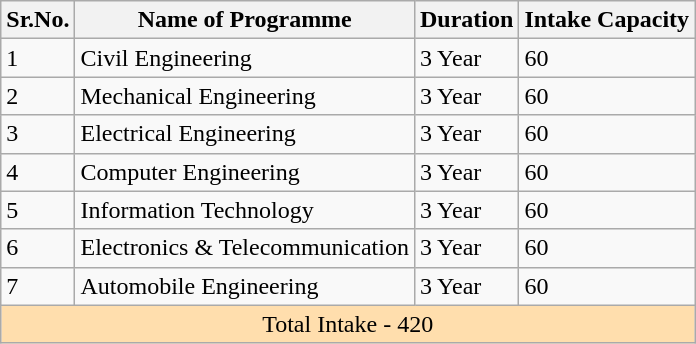<table class="wikitable">
<tr>
<th>Sr.No.</th>
<th>Name of Programme</th>
<th>Duration</th>
<th>Intake Capacity</th>
</tr>
<tr>
<td>1</td>
<td>Civil Engineering</td>
<td>3 Year</td>
<td>60</td>
</tr>
<tr>
<td>2</td>
<td>Mechanical Engineering</td>
<td>3 Year</td>
<td>60</td>
</tr>
<tr>
<td>3</td>
<td>Electrical Engineering</td>
<td>3 Year</td>
<td>60</td>
</tr>
<tr>
<td>4</td>
<td>Computer Engineering</td>
<td>3 Year</td>
<td>60</td>
</tr>
<tr>
<td>5</td>
<td>Information Technology</td>
<td>3 Year</td>
<td>60</td>
</tr>
<tr>
<td>6</td>
<td>Electronics & Telecommunication</td>
<td>3 Year</td>
<td>60</td>
</tr>
<tr>
<td>7</td>
<td>Automobile Engineering</td>
<td>3 Year</td>
<td>60</td>
</tr>
<tr>
<td colspan = 5 align = center style="background: #ffdead;">Total Intake - 420</td>
</tr>
</table>
